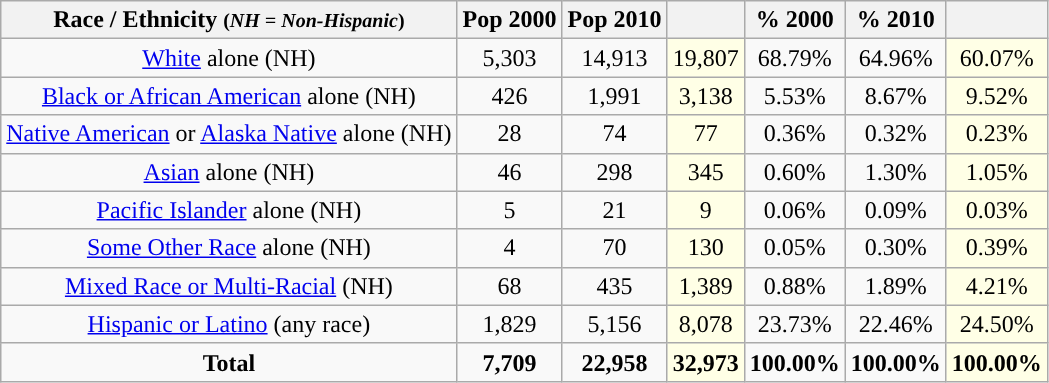<table class="wikitable" style="text-align:center;">
<tr>
<th>Race / Ethnicity <small>(<em>NH = Non-Hispanic</em>)</small></th>
<th>Pop 2000</th>
<th>Pop 2010</th>
<th></th>
<th>% 2000</th>
<th>% 2010</th>
<th></th>
</tr>
<tr>
<td><a href='#'>White</a> alone (NH)</td>
<td>5,303</td>
<td>14,913</td>
<td style='background: #ffffe6;'>19,807</td>
<td>68.79%</td>
<td>64.96%</td>
<td style='background: #ffffe6;'>60.07%</td>
</tr>
<tr>
<td><a href='#'>Black or African American</a> alone (NH)</td>
<td>426</td>
<td>1,991</td>
<td style='background: #ffffe6;'>3,138</td>
<td>5.53%</td>
<td>8.67%</td>
<td style='background: #ffffe6;'>9.52%</td>
</tr>
<tr>
<td><a href='#'>Native American</a> or <a href='#'>Alaska Native</a> alone (NH)</td>
<td>28</td>
<td>74</td>
<td style='background: #ffffe6;'>77</td>
<td>0.36%</td>
<td>0.32%</td>
<td style='background: #ffffe6;'>0.23%</td>
</tr>
<tr>
<td><a href='#'>Asian</a> alone (NH)</td>
<td>46</td>
<td>298</td>
<td style='background: #ffffe6;'>345</td>
<td>0.60%</td>
<td>1.30%</td>
<td style='background: #ffffe6;'>1.05%</td>
</tr>
<tr>
<td><a href='#'>Pacific Islander</a> alone (NH)</td>
<td>5</td>
<td>21</td>
<td style='background: #ffffe6;'>9</td>
<td>0.06%</td>
<td>0.09%</td>
<td style='background: #ffffe6;'>0.03%</td>
</tr>
<tr>
<td><a href='#'>Some Other Race</a> alone (NH)</td>
<td>4</td>
<td>70</td>
<td style='background: #ffffe6;'>130</td>
<td>0.05%</td>
<td>0.30%</td>
<td style='background: #ffffe6;'>0.39%</td>
</tr>
<tr>
<td><a href='#'>Mixed Race or Multi-Racial</a> (NH)</td>
<td>68</td>
<td>435</td>
<td style='background: #ffffe6;'>1,389</td>
<td>0.88%</td>
<td>1.89%</td>
<td style='background: #ffffe6;'>4.21%</td>
</tr>
<tr>
<td><a href='#'>Hispanic or Latino</a> (any race)</td>
<td>1,829</td>
<td>5,156</td>
<td style='background: #ffffe6;'>8,078</td>
<td>23.73%</td>
<td>22.46%</td>
<td style='background: #ffffe6;'>24.50%</td>
</tr>
<tr>
<td><strong>Total</strong></td>
<td><strong>7,709</strong></td>
<td><strong>22,958</strong></td>
<td style='background: #ffffe6;'><strong>32,973</strong></td>
<td><strong>100.00%</strong></td>
<td><strong>100.00%</strong></td>
<td style='background: #ffffe6;'><strong>100.00%</strong></td>
</tr>
</table>
